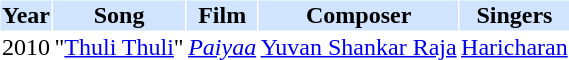<table cellspacing="1" cellpadding="1" border="0">
<tr bgcolor="#d1e4fd">
<th>Year</th>
<th>Song</th>
<th>Film</th>
<th>Composer</th>
<th>Singers</th>
</tr>
<tr>
<td>2010</td>
<td>"<a href='#'>Thuli Thuli</a>"</td>
<td><em><a href='#'>Paiyaa</a></em></td>
<td><a href='#'>Yuvan Shankar Raja</a></td>
<td><a href='#'>Haricharan</a></td>
</tr>
</table>
